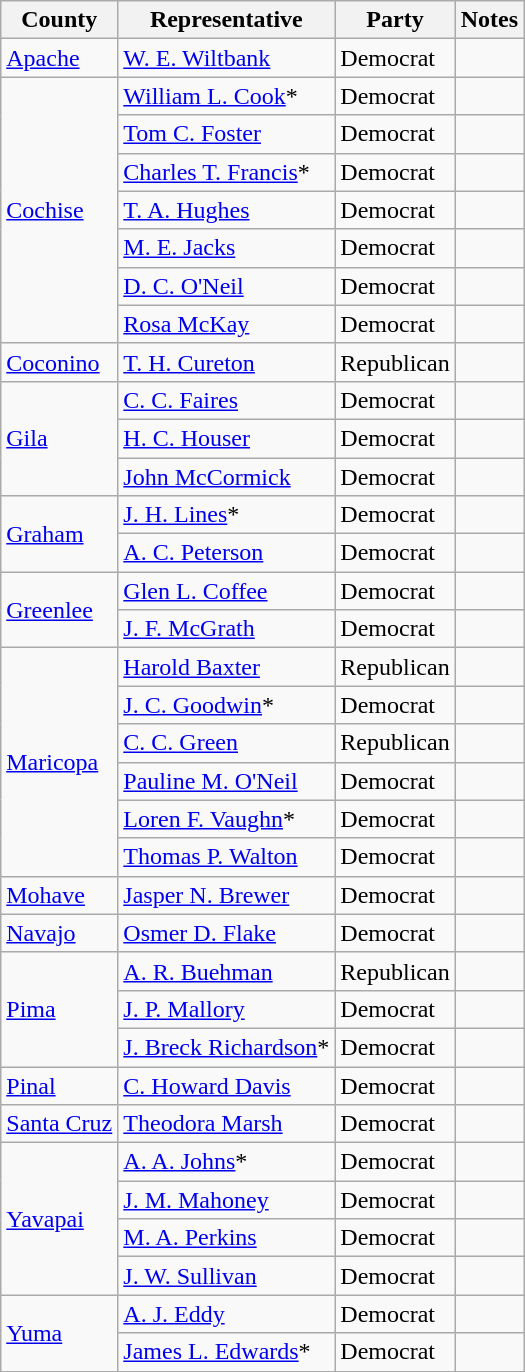<table class=wikitable>
<tr>
<th>County</th>
<th>Representative</th>
<th>Party</th>
<th>Notes</th>
</tr>
<tr>
<td><a href='#'>Apache</a></td>
<td><a href='#'>W. E. Wiltbank</a></td>
<td>Democrat</td>
<td></td>
</tr>
<tr>
<td rowspan="7"><a href='#'>Cochise</a></td>
<td><a href='#'>William L. Cook</a>*</td>
<td>Democrat</td>
<td></td>
</tr>
<tr>
<td><a href='#'>Tom C. Foster</a></td>
<td>Democrat</td>
<td></td>
</tr>
<tr>
<td><a href='#'>Charles T. Francis</a>*</td>
<td>Democrat</td>
<td></td>
</tr>
<tr>
<td><a href='#'>T. A. Hughes</a></td>
<td>Democrat</td>
<td></td>
</tr>
<tr>
<td><a href='#'>M. E. Jacks</a></td>
<td>Democrat</td>
<td></td>
</tr>
<tr>
<td><a href='#'>D. C. O'Neil</a></td>
<td>Democrat</td>
<td></td>
</tr>
<tr>
<td><a href='#'>Rosa McKay</a></td>
<td>Democrat</td>
<td></td>
</tr>
<tr>
<td><a href='#'>Coconino</a></td>
<td><a href='#'>T. H. Cureton</a></td>
<td>Republican</td>
<td></td>
</tr>
<tr>
<td rowspan="3"><a href='#'>Gila</a></td>
<td><a href='#'>C. C. Faires</a></td>
<td>Democrat</td>
<td></td>
</tr>
<tr>
<td><a href='#'>H. C. Houser</a></td>
<td>Democrat</td>
<td></td>
</tr>
<tr>
<td><a href='#'>John McCormick</a></td>
<td>Democrat</td>
<td></td>
</tr>
<tr>
<td rowspan="2"><a href='#'>Graham</a></td>
<td><a href='#'>J. H. Lines</a>*</td>
<td>Democrat</td>
<td></td>
</tr>
<tr>
<td><a href='#'>A. C. Peterson</a></td>
<td>Democrat</td>
<td></td>
</tr>
<tr>
<td rowspan="2"><a href='#'>Greenlee</a></td>
<td><a href='#'>Glen L. Coffee</a></td>
<td>Democrat</td>
<td></td>
</tr>
<tr>
<td><a href='#'>J. F. McGrath</a></td>
<td>Democrat</td>
<td></td>
</tr>
<tr>
<td rowspan="6"><a href='#'>Maricopa</a></td>
<td><a href='#'>Harold Baxter</a></td>
<td>Republican</td>
<td></td>
</tr>
<tr>
<td><a href='#'>J. C. Goodwin</a>*</td>
<td>Democrat</td>
<td></td>
</tr>
<tr>
<td><a href='#'>C. C. Green</a></td>
<td>Republican</td>
<td></td>
</tr>
<tr>
<td><a href='#'>Pauline M. O'Neil</a></td>
<td>Democrat</td>
<td></td>
</tr>
<tr>
<td><a href='#'>Loren F. Vaughn</a>*</td>
<td>Democrat</td>
<td></td>
</tr>
<tr>
<td><a href='#'>Thomas P. Walton</a></td>
<td>Democrat</td>
<td></td>
</tr>
<tr>
<td><a href='#'>Mohave</a></td>
<td><a href='#'>Jasper N. Brewer</a></td>
<td>Democrat</td>
<td></td>
</tr>
<tr>
<td><a href='#'>Navajo</a></td>
<td><a href='#'>Osmer D. Flake</a></td>
<td>Democrat</td>
<td></td>
</tr>
<tr>
<td rowspan="3"><a href='#'>Pima</a></td>
<td><a href='#'>A. R. Buehman</a></td>
<td>Republican</td>
<td></td>
</tr>
<tr>
<td><a href='#'>J. P. Mallory</a></td>
<td>Democrat</td>
<td></td>
</tr>
<tr>
<td><a href='#'>J. Breck Richardson</a>*</td>
<td>Democrat</td>
<td></td>
</tr>
<tr>
<td><a href='#'>Pinal</a></td>
<td><a href='#'>C. Howard Davis</a></td>
<td>Democrat</td>
<td></td>
</tr>
<tr>
<td><a href='#'>Santa Cruz</a></td>
<td><a href='#'>Theodora Marsh</a></td>
<td>Democrat</td>
<td></td>
</tr>
<tr>
<td rowspan="4"><a href='#'>Yavapai</a></td>
<td><a href='#'>A. A. Johns</a>*</td>
<td>Democrat</td>
<td></td>
</tr>
<tr>
<td><a href='#'>J. M. Mahoney</a></td>
<td>Democrat</td>
<td></td>
</tr>
<tr>
<td><a href='#'>M. A. Perkins</a></td>
<td>Democrat</td>
<td></td>
</tr>
<tr>
<td><a href='#'>J. W. Sullivan</a></td>
<td>Democrat</td>
<td></td>
</tr>
<tr>
<td rowspan="2"><a href='#'>Yuma</a></td>
<td><a href='#'>A. J. Eddy</a></td>
<td>Democrat</td>
<td></td>
</tr>
<tr>
<td><a href='#'>James L. Edwards</a>*</td>
<td>Democrat</td>
<td></td>
</tr>
<tr>
</tr>
</table>
